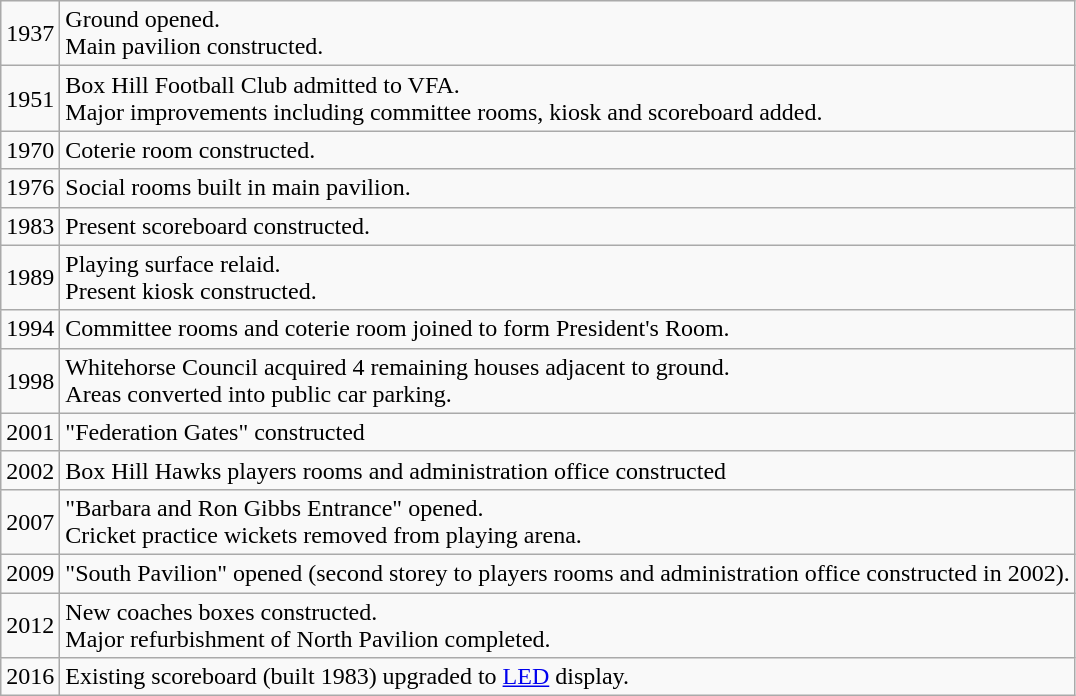<table class="wikitable">
<tr>
<td>1937</td>
<td>Ground opened.<br>Main pavilion constructed.</td>
</tr>
<tr>
<td>1951</td>
<td>Box Hill Football Club admitted to VFA.<br>Major improvements including committee rooms, kiosk and scoreboard added.</td>
</tr>
<tr>
<td>1970</td>
<td>Coterie room constructed.</td>
</tr>
<tr>
<td>1976</td>
<td>Social rooms built in main pavilion.</td>
</tr>
<tr>
<td>1983</td>
<td>Present scoreboard constructed.</td>
</tr>
<tr>
<td>1989</td>
<td>Playing surface relaid.<br>Present kiosk constructed.</td>
</tr>
<tr>
<td>1994</td>
<td>Committee rooms and coterie room joined to form President's Room.</td>
</tr>
<tr>
<td>1998</td>
<td>Whitehorse Council acquired 4 remaining houses adjacent to ground.<br>Areas converted into public car parking.</td>
</tr>
<tr>
<td>2001</td>
<td>"Federation Gates" constructed</td>
</tr>
<tr>
<td>2002</td>
<td>Box Hill Hawks players rooms and administration office constructed</td>
</tr>
<tr>
<td>2007</td>
<td>"Barbara and Ron Gibbs Entrance" opened.<br>Cricket practice wickets removed from playing arena.</td>
</tr>
<tr>
<td>2009</td>
<td>"South Pavilion" opened (second storey to players rooms and administration office constructed in 2002).</td>
</tr>
<tr>
<td>2012</td>
<td>New coaches boxes constructed.<br>Major refurbishment of North Pavilion completed.</td>
</tr>
<tr>
<td>2016</td>
<td>Existing scoreboard (built 1983) upgraded to <a href='#'>LED</a> display.</td>
</tr>
</table>
